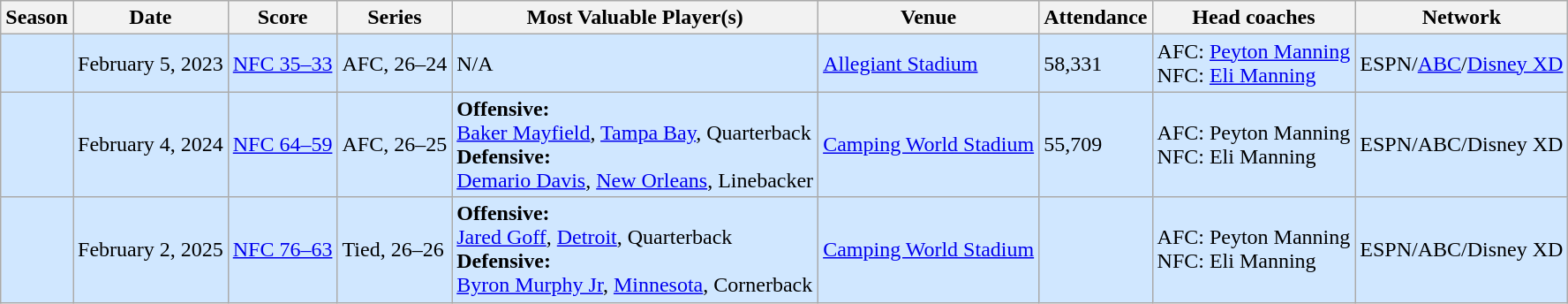<table class="wikitable">
<tr>
<th>Season</th>
<th>Date</th>
<th>Score</th>
<th>Series</th>
<th>Most Valuable Player(s)</th>
<th>Venue</th>
<th>Attendance</th>
<th>Head coaches</th>
<th>Network</th>
</tr>
<tr style="background:#d0e7ff">
<td></td>
<td>February 5, 2023</td>
<td><a href='#'>NFC 35–33</a></td>
<td>AFC, 26–24</td>
<td>N/A</td>
<td><a href='#'>Allegiant Stadium</a></td>
<td>58,331</td>
<td>AFC: <a href='#'>Peyton Manning</a><br>NFC: <a href='#'>Eli Manning</a></td>
<td>ESPN/<a href='#'>ABC</a>/<a href='#'>Disney XD</a></td>
</tr>
<tr style="background:#d0e7ff">
<td></td>
<td>February 4, 2024</td>
<td><a href='#'>NFC 64–59</a></td>
<td>AFC, 26–25</td>
<td><strong>Offensive:</strong><br> <a href='#'>Baker Mayfield</a>, <a href='#'>Tampa Bay</a>, Quarterback <br><strong>Defensive:</strong><br><a href='#'>Demario Davis</a>, <a href='#'>New Orleans</a>, Linebacker</td>
<td><a href='#'>Camping World Stadium</a></td>
<td>55,709</td>
<td>AFC: Peyton Manning<br>NFC: Eli Manning</td>
<td>ESPN/ABC/Disney XD</td>
</tr>
<tr style="background:#d0e7ff">
<td></td>
<td>February 2, 2025</td>
<td><a href='#'>NFC 76–63</a></td>
<td>Tied, 26–26</td>
<td><strong>Offensive:</strong><br> <a href='#'>Jared Goff</a>, <a href='#'>Detroit</a>, Quarterback <br><strong>Defensive:</strong><br><a href='#'>Byron Murphy Jr</a>, <a href='#'>Minnesota</a>, Cornerback</td>
<td><a href='#'>Camping World Stadium</a></td>
<td></td>
<td>AFC: Peyton Manning<br>NFC: Eli Manning</td>
<td>ESPN/ABC/Disney XD</td>
</tr>
</table>
